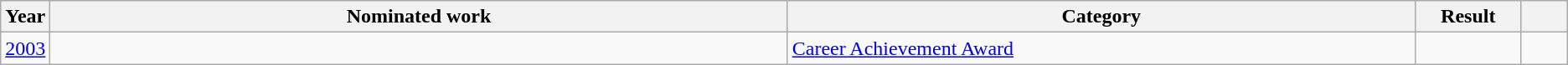<table class="wikitable sortable">
<tr>
<th scope="col" style="width:1em;">Year</th>
<th scope="col" style="width:39em;">Nominated work</th>
<th scope="col" style="width:33em;">Category</th>
<th scope="col" style="width:5em;">Result</th>
<th scope="col" style="width:2em;" class="unsortable"></th>
</tr>
<tr>
<td><a href='#'>2003</a></td>
<td></td>
<td><a href='#'>Career Achievement Award</a></td>
<td></td>
<td style="text-align:center;"></td>
</tr>
</table>
